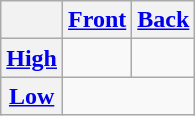<table class="wikitable" style="text-align: center;">
<tr>
<th></th>
<th><a href='#'>Front</a></th>
<th><a href='#'>Back</a></th>
</tr>
<tr>
<th><a href='#'>High</a></th>
<td></td>
<td></td>
</tr>
<tr>
<th><a href='#'>Low</a></th>
<td colspan=2></td>
</tr>
</table>
